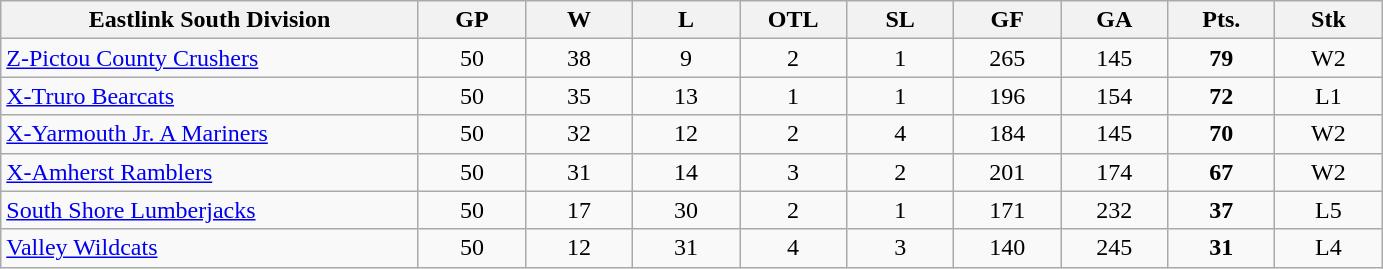<table class="wikitable sortable">
<tr>
<td class="unsortable" align=center bgcolor=#F2F2F2 style="width: 16.94em"><strong>Eastlink South Division</strong></td>
<th style="width: 4em">GP</th>
<th style="width: 4em">W</th>
<th style="width: 4em">L</th>
<th style="width: 4em">OTL</th>
<th style="width: 4em">SL</th>
<th style="width: 4em">GF</th>
<th style="width: 4em">GA</th>
<th style="width: 4em">Pts.</th>
<th style="width: 4em">Stk</th>
</tr>
<tr align=center>
<td align=left><a href='#'>Z-Pictou County Crushers</a></td>
<td> 50</td>
<td> 38</td>
<td> 9</td>
<td> 2</td>
<td> 1</td>
<td> 265</td>
<td> 145</td>
<td> <strong>79</strong></td>
<td> W2</td>
</tr>
<tr align=center>
<td align=left><a href='#'>X-Truro Bearcats</a></td>
<td> 50</td>
<td> 35</td>
<td> 13</td>
<td> 1</td>
<td> 1</td>
<td> 196</td>
<td> 154</td>
<td> <strong>72</strong></td>
<td> L1</td>
</tr>
<tr align=center>
<td align=left><a href='#'>X-Yarmouth Jr. A Mariners</a></td>
<td> 50</td>
<td> 32</td>
<td> 12</td>
<td> 2</td>
<td> 4</td>
<td> 184</td>
<td> 145</td>
<td> <strong>70</strong></td>
<td> W2</td>
</tr>
<tr align=center>
<td align=left><a href='#'>X-Amherst Ramblers</a></td>
<td> 50</td>
<td> 31</td>
<td> 14</td>
<td> 3</td>
<td> 2</td>
<td> 201</td>
<td> 174</td>
<td> <strong>67</strong></td>
<td> W2</td>
</tr>
<tr align=center>
<td align=left><a href='#'>South Shore Lumberjacks</a></td>
<td> 50</td>
<td> 17</td>
<td> 30</td>
<td> 2</td>
<td> 1</td>
<td> 171</td>
<td> 232</td>
<td> <strong>37</strong></td>
<td> L5</td>
</tr>
<tr align=center>
<td align=left><a href='#'>Valley Wildcats</a></td>
<td> 50</td>
<td> 12</td>
<td> 31</td>
<td> 4</td>
<td> 3</td>
<td> 140</td>
<td> 245</td>
<td> <strong>31</strong></td>
<td> L4</td>
</tr>
</table>
